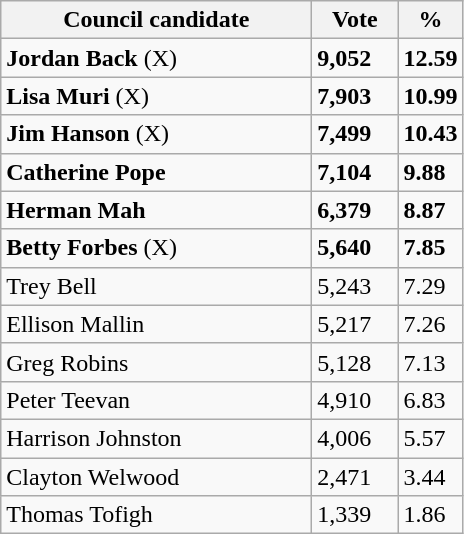<table class="wikitable">
<tr>
<th width="200px">Council candidate</th>
<th width="50px">Vote</th>
<th width="30px">%</th>
</tr>
<tr>
<td><strong>Jordan Back</strong> (X) </td>
<td><strong>9,052</strong></td>
<td><strong>12.59</strong></td>
</tr>
<tr>
<td><strong>Lisa Muri</strong> (X) </td>
<td><strong>7,903</strong></td>
<td><strong>10.99</strong></td>
</tr>
<tr>
<td><strong>Jim Hanson</strong> (X) </td>
<td><strong>7,499</strong></td>
<td><strong>10.43</strong></td>
</tr>
<tr>
<td><strong>Catherine Pope</strong> </td>
<td><strong>7,104</strong></td>
<td><strong>9.88</strong></td>
</tr>
<tr>
<td><strong>Herman Mah</strong> </td>
<td><strong>6,379</strong></td>
<td><strong>8.87</strong></td>
</tr>
<tr>
<td><strong>Betty Forbes</strong> (X) </td>
<td><strong>5,640</strong></td>
<td><strong>7.85</strong></td>
</tr>
<tr>
<td>Trey Bell</td>
<td>5,243</td>
<td>7.29</td>
</tr>
<tr>
<td>Ellison Mallin</td>
<td>5,217</td>
<td>7.26</td>
</tr>
<tr>
<td>Greg Robins</td>
<td>5,128</td>
<td>7.13</td>
</tr>
<tr>
<td>Peter Teevan</td>
<td>4,910</td>
<td>6.83</td>
</tr>
<tr>
<td>Harrison Johnston</td>
<td>4,006</td>
<td>5.57</td>
</tr>
<tr>
<td>Clayton Welwood</td>
<td>2,471</td>
<td>3.44</td>
</tr>
<tr>
<td>Thomas Tofigh</td>
<td>1,339</td>
<td>1.86</td>
</tr>
</table>
